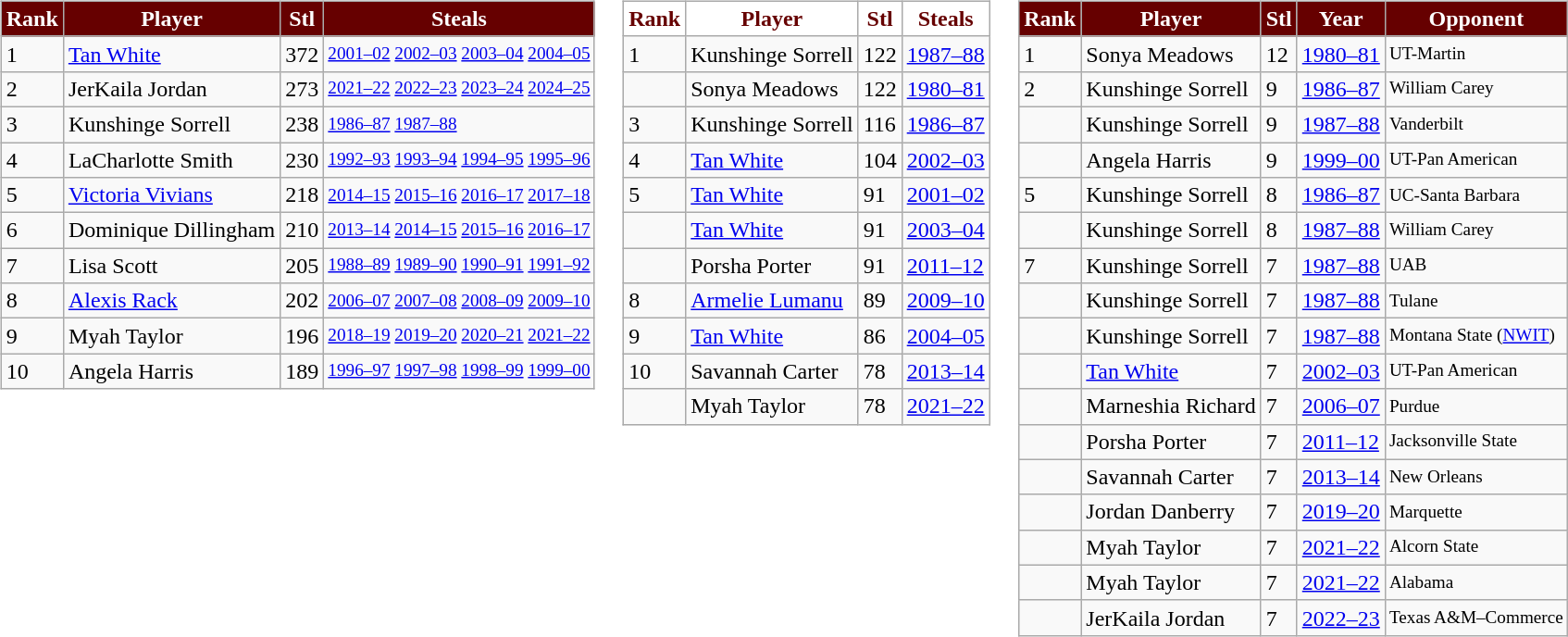<table>
<tr>
<td></td>
</tr>
<tr valign="top">
<td><br><table class="wikitable">
<tr>
<th style="background: #660000; color: #FFFFFF"><strong>Rank</strong></th>
<th style="background: #660000; color: #FFFFFF"><strong>Player</strong></th>
<th style="background: #660000; color: #FFFFFF"><strong>Stl</strong></th>
<th style="background: #660000; color: #FFFFFF"><strong>Steals</strong></th>
</tr>
<tr>
<td>1</td>
<td><a href='#'>Tan White</a></td>
<td>372</td>
<td style="font-size:80%;"><a href='#'>2001–02</a> <a href='#'>2002–03</a> <a href='#'>2003–04</a> <a href='#'>2004–05</a></td>
</tr>
<tr>
<td>2</td>
<td>JerKaila Jordan</td>
<td>273</td>
<td style="font-size:80%;"><a href='#'>2021–22</a> <a href='#'>2022–23</a> <a href='#'>2023–24</a> <a href='#'>2024–25</a></td>
</tr>
<tr>
<td>3</td>
<td>Kunshinge Sorrell</td>
<td>238</td>
<td style="font-size:80%;"><a href='#'>1986–87</a> <a href='#'>1987–88</a></td>
</tr>
<tr>
<td>4</td>
<td>LaCharlotte Smith</td>
<td>230</td>
<td style="font-size:80%;"><a href='#'>1992–93</a> <a href='#'>1993–94</a> <a href='#'>1994–95</a> <a href='#'>1995–96</a></td>
</tr>
<tr>
<td>5</td>
<td><a href='#'>Victoria Vivians</a></td>
<td>218</td>
<td style="font-size:80%;"><a href='#'>2014–15</a> <a href='#'>2015–16</a> <a href='#'>2016–17</a> <a href='#'>2017–18</a></td>
</tr>
<tr>
<td>6</td>
<td>Dominique Dillingham</td>
<td>210</td>
<td style="font-size:80%;"><a href='#'>2013–14</a> <a href='#'>2014–15</a> <a href='#'>2015–16</a> <a href='#'>2016–17</a></td>
</tr>
<tr>
<td>7</td>
<td>Lisa Scott</td>
<td>205</td>
<td style="font-size:80%;"><a href='#'>1988–89</a> <a href='#'>1989–90</a> <a href='#'>1990–91</a> <a href='#'>1991–92</a></td>
</tr>
<tr>
<td>8</td>
<td><a href='#'>Alexis Rack</a></td>
<td>202</td>
<td style="font-size:80%;"><a href='#'>2006–07</a> <a href='#'>2007–08</a> <a href='#'>2008–09</a> <a href='#'>2009–10</a></td>
</tr>
<tr>
<td>9</td>
<td>Myah Taylor</td>
<td>196</td>
<td style="font-size:80%;"><a href='#'>2018–19</a> <a href='#'>2019–20</a> <a href='#'>2020–21</a> <a href='#'>2021–22</a></td>
</tr>
<tr>
<td>10</td>
<td>Angela Harris</td>
<td>189</td>
<td style="font-size:80%;"><a href='#'>1996–97</a> <a href='#'>1997–98</a> <a href='#'>1998–99</a> <a href='#'>1999–00</a></td>
</tr>
</table>
</td>
<td><br><table class="wikitable">
<tr>
<th style="background: #FFFFFF; color: #660000"><strong>Rank</strong></th>
<th style="background: #FFFFFF; color: #660000"><strong>Player</strong></th>
<th style="background: #FFFFFF; color: #660000"><strong>Stl</strong></th>
<th style="background: #FFFFFF; color: #660000"><strong>Steals</strong></th>
</tr>
<tr>
<td>1</td>
<td>Kunshinge Sorrell</td>
<td>122</td>
<td><a href='#'>1987–88</a></td>
</tr>
<tr>
<td></td>
<td>Sonya Meadows</td>
<td>122</td>
<td><a href='#'>1980–81</a></td>
</tr>
<tr>
<td>3</td>
<td>Kunshinge Sorrell</td>
<td>116</td>
<td><a href='#'>1986–87</a></td>
</tr>
<tr>
<td>4</td>
<td><a href='#'>Tan White</a></td>
<td>104</td>
<td><a href='#'>2002–03</a></td>
</tr>
<tr>
<td>5</td>
<td><a href='#'>Tan White</a></td>
<td>91</td>
<td><a href='#'>2001–02</a></td>
</tr>
<tr>
<td></td>
<td><a href='#'>Tan White</a></td>
<td>91</td>
<td><a href='#'>2003–04</a></td>
</tr>
<tr>
<td></td>
<td>Porsha Porter</td>
<td>91</td>
<td><a href='#'>2011–12</a></td>
</tr>
<tr>
<td>8</td>
<td><a href='#'>Armelie Lumanu</a></td>
<td>89</td>
<td><a href='#'>2009–10</a></td>
</tr>
<tr>
<td>9</td>
<td><a href='#'>Tan White</a></td>
<td>86</td>
<td><a href='#'>2004–05</a></td>
</tr>
<tr>
<td>10</td>
<td>Savannah Carter</td>
<td>78</td>
<td><a href='#'>2013–14</a></td>
</tr>
<tr>
<td></td>
<td>Myah Taylor</td>
<td>78</td>
<td><a href='#'>2021–22</a></td>
</tr>
</table>
</td>
<td><br><table class="wikitable">
<tr>
<th style="background: #660000; color: #FFFFFF"><strong>Rank</strong></th>
<th style="background: #660000; color: #FFFFFF"><strong>Player</strong></th>
<th style="background: #660000; color: #FFFFFF"><strong>Stl</strong></th>
<th style="background: #660000; color: #FFFFFF"><strong>Year</strong></th>
<th style="background: #660000; color: #FFFFFF"><strong>Opponent</strong></th>
</tr>
<tr>
<td>1</td>
<td>Sonya Meadows</td>
<td>12</td>
<td><a href='#'>1980–81</a></td>
<td style="font-size:80%;">UT-Martin</td>
</tr>
<tr>
<td>2</td>
<td>Kunshinge Sorrell</td>
<td>9</td>
<td><a href='#'>1986–87</a></td>
<td style="font-size:80%;">William Carey</td>
</tr>
<tr>
<td></td>
<td>Kunshinge Sorrell</td>
<td>9</td>
<td><a href='#'>1987–88</a></td>
<td style="font-size:80%;">Vanderbilt</td>
</tr>
<tr>
<td></td>
<td>Angela Harris</td>
<td>9</td>
<td><a href='#'>1999–00</a></td>
<td style="font-size:80%;">UT-Pan American</td>
</tr>
<tr>
<td>5</td>
<td>Kunshinge Sorrell</td>
<td>8</td>
<td><a href='#'>1986–87</a></td>
<td style="font-size:80%;">UC-Santa Barbara</td>
</tr>
<tr>
<td></td>
<td>Kunshinge Sorrell</td>
<td>8</td>
<td><a href='#'>1987–88</a></td>
<td style="font-size:80%;">William Carey</td>
</tr>
<tr>
<td>7</td>
<td>Kunshinge Sorrell</td>
<td>7</td>
<td><a href='#'>1987–88</a></td>
<td style="font-size:80%;">UAB</td>
</tr>
<tr>
<td></td>
<td>Kunshinge Sorrell</td>
<td>7</td>
<td><a href='#'>1987–88</a></td>
<td style="font-size:80%;">Tulane</td>
</tr>
<tr>
<td></td>
<td>Kunshinge Sorrell</td>
<td>7</td>
<td><a href='#'>1987–88</a></td>
<td style="font-size:80%;">Montana State (<a href='#'>NWIT</a>)</td>
</tr>
<tr>
<td></td>
<td><a href='#'>Tan White</a></td>
<td>7</td>
<td><a href='#'>2002–03</a></td>
<td style="font-size:80%;">UT-Pan American</td>
</tr>
<tr>
<td></td>
<td>Marneshia Richard</td>
<td>7</td>
<td><a href='#'>2006–07</a></td>
<td style="font-size:80%;">Purdue</td>
</tr>
<tr>
<td></td>
<td>Porsha Porter</td>
<td>7</td>
<td><a href='#'>2011–12</a></td>
<td style="font-size:80%;">Jacksonville State</td>
</tr>
<tr>
<td></td>
<td>Savannah Carter</td>
<td>7</td>
<td><a href='#'>2013–14</a></td>
<td style="font-size:80%;">New Orleans</td>
</tr>
<tr>
<td></td>
<td>Jordan Danberry</td>
<td>7</td>
<td><a href='#'>2019–20</a></td>
<td style="font-size:80%;">Marquette</td>
</tr>
<tr>
<td></td>
<td>Myah Taylor</td>
<td>7</td>
<td><a href='#'>2021–22</a></td>
<td style="font-size:80%;">Alcorn State</td>
</tr>
<tr>
<td></td>
<td>Myah Taylor</td>
<td>7</td>
<td><a href='#'>2021–22</a></td>
<td style="font-size:80%;">Alabama</td>
</tr>
<tr>
<td></td>
<td>JerKaila Jordan</td>
<td>7</td>
<td><a href='#'>2022–23</a></td>
<td style="font-size:80%;">Texas A&M–Commerce</td>
</tr>
</table>
</td>
</tr>
</table>
